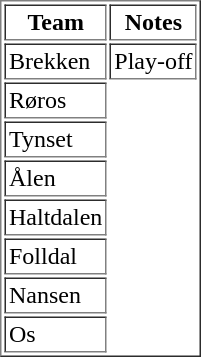<table border="1" cellpadding="2">
<tr>
<th>Team</th>
<th>Notes</th>
</tr>
<tr>
<td>Brekken</td>
<td>Play-off</td>
</tr>
<tr>
<td>Røros</td>
</tr>
<tr>
<td>Tynset</td>
</tr>
<tr>
<td>Ålen</td>
</tr>
<tr>
<td>Haltdalen</td>
</tr>
<tr>
<td>Folldal</td>
</tr>
<tr>
<td>Nansen</td>
</tr>
<tr>
<td>Os</td>
</tr>
</table>
